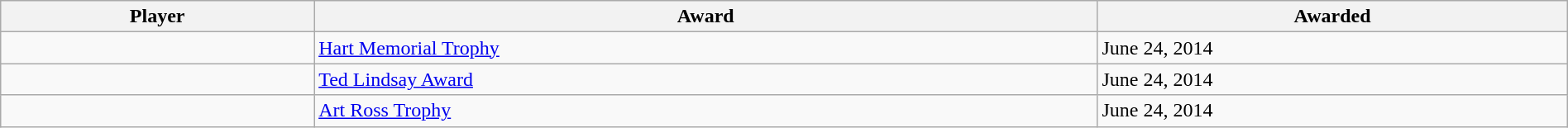<table class="wikitable sortable" style="width:100%;">
<tr>
<th style="width:20%;">Player</th>
<th style="width:50%;">Award</th>
<th style="width:30%;" data-sort-type="date">Awarded</th>
</tr>
<tr>
<td></td>
<td><a href='#'>Hart Memorial Trophy</a></td>
<td>June 24, 2014</td>
</tr>
<tr>
<td></td>
<td><a href='#'>Ted Lindsay Award</a></td>
<td>June 24, 2014</td>
</tr>
<tr>
<td></td>
<td><a href='#'>Art Ross Trophy</a></td>
<td>June 24, 2014</td>
</tr>
</table>
